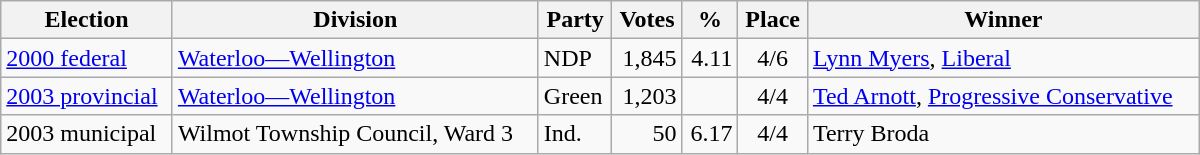<table class="wikitable" width="800">
<tr>
<th align="left">Election</th>
<th align="left">Division</th>
<th align="left">Party</th>
<th align="right">Votes</th>
<th align="right">%</th>
<th align="center">Place</th>
<th align="center">Winner</th>
</tr>
<tr>
<td align="left"><a href='#'>2000 federal</a></td>
<td align="left"><a href='#'>Waterloo—Wellington</a></td>
<td align="left">NDP</td>
<td align="right">1,845</td>
<td align="right">4.11</td>
<td align="center">4/6</td>
<td align="left"><a href='#'>Lynn Myers</a>, <a href='#'>Liberal</a></td>
</tr>
<tr>
<td align="left"><a href='#'>2003 provincial</a></td>
<td align="left"><a href='#'>Waterloo—Wellington</a></td>
<td align="left">Green</td>
<td align="right">1,203</td>
<td align="right"></td>
<td align="center">4/4</td>
<td align="left"><a href='#'>Ted Arnott</a>, <a href='#'>Progressive Conservative</a></td>
</tr>
<tr>
<td align="left">2003 municipal</td>
<td align="left">Wilmot Township Council, Ward 3</td>
<td align="left">Ind.</td>
<td align="right">50</td>
<td align="right">6.17</td>
<td align="center">4/4</td>
<td align="left">Terry Broda</td>
</tr>
</table>
